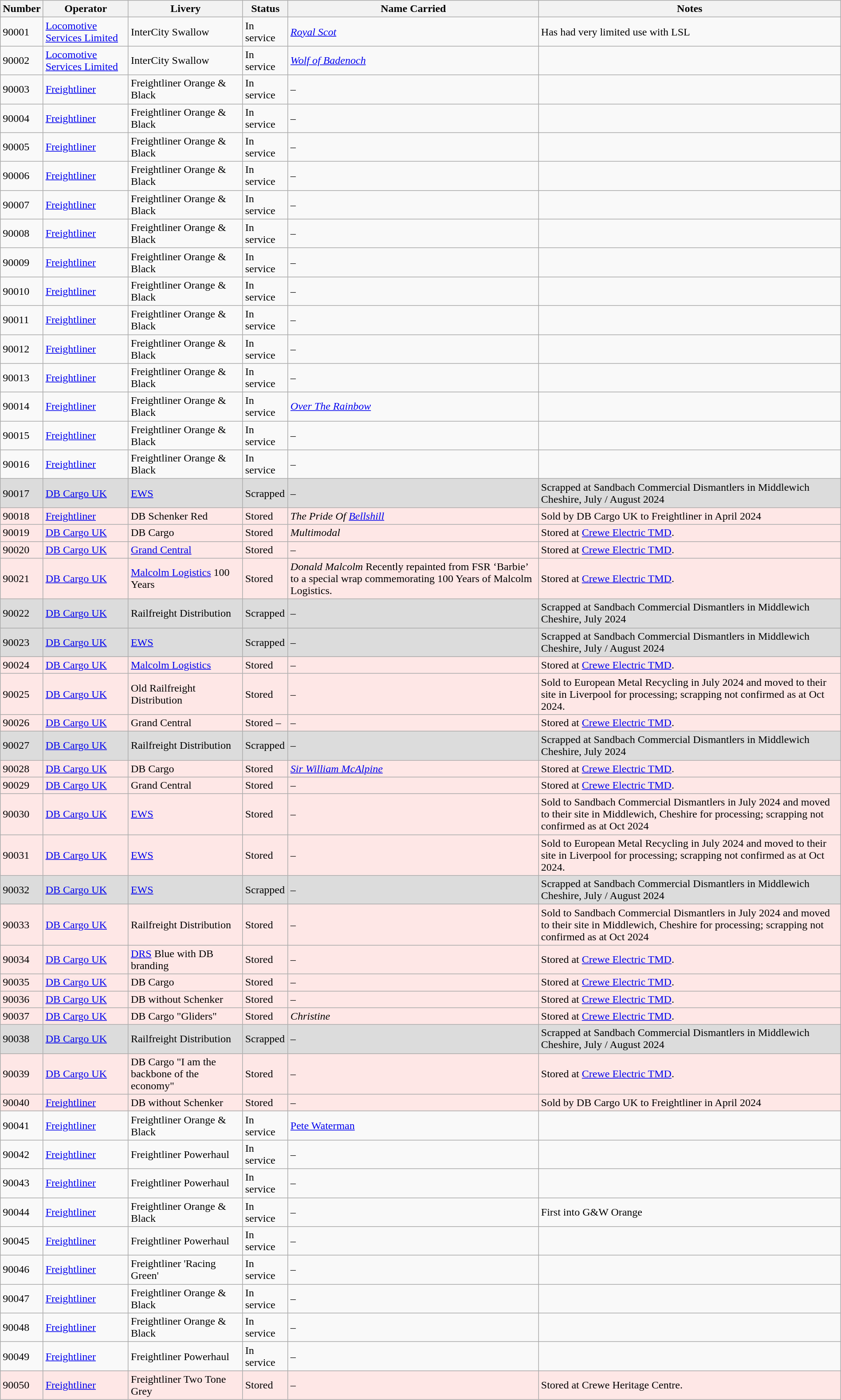<table class="wikitable sortable mw-collapsible" width="100%">
<tr>
<th>Number</th>
<th>Operator</th>
<th>Livery</th>
<th>Status</th>
<th>Name Carried</th>
<th>Notes</th>
</tr>
<tr>
<td>90001</td>
<td><a href='#'>Locomotive Services Limited</a></td>
<td>InterCity Swallow</td>
<td>In service</td>
<td><em><a href='#'>Royal Scot</a></em></td>
<td>Has had very limited use with LSL</td>
</tr>
<tr>
<td>90002</td>
<td><a href='#'>Locomotive Services Limited</a></td>
<td>InterCity Swallow</td>
<td>In service</td>
<td><em><a href='#'>Wolf of Badenoch</a></em></td>
<td></td>
</tr>
<tr>
<td>90003</td>
<td><a href='#'>Freightliner</a></td>
<td>Freightliner Orange & Black</td>
<td>In service</td>
<td>–</td>
<td></td>
</tr>
<tr>
<td>90004</td>
<td><a href='#'>Freightliner</a></td>
<td>Freightliner Orange & Black </td>
<td>In service</td>
<td>–</td>
<td></td>
</tr>
<tr>
<td>90005</td>
<td><a href='#'>Freightliner</a></td>
<td>Freightliner Orange & Black </td>
<td>In service</td>
<td>–</td>
<td></td>
</tr>
<tr>
<td>90006</td>
<td><a href='#'>Freightliner</a></td>
<td>Freightliner Orange & Black </td>
<td>In service</td>
<td>–</td>
<td></td>
</tr>
<tr>
<td>90007</td>
<td><a href='#'>Freightliner</a></td>
<td>Freightliner Orange & Black </td>
<td>In service</td>
<td>–</td>
<td></td>
</tr>
<tr>
<td>90008</td>
<td><a href='#'>Freightliner</a></td>
<td>Freightliner Orange & Black</td>
<td>In service</td>
<td>–</td>
<td></td>
</tr>
<tr>
<td>90009</td>
<td><a href='#'>Freightliner</a></td>
<td>Freightliner Orange & Black </td>
<td>In service</td>
<td>–</td>
<td></td>
</tr>
<tr>
<td>90010</td>
<td><a href='#'>Freightliner</a></td>
<td>Freightliner Orange & Black</td>
<td>In service</td>
<td>–</td>
<td></td>
</tr>
<tr>
<td>90011</td>
<td><a href='#'>Freightliner</a></td>
<td>Freightliner Orange & Black </td>
<td>In service</td>
<td>–</td>
<td></td>
</tr>
<tr>
<td>90012</td>
<td><a href='#'>Freightliner</a></td>
<td>Freightliner Orange & Black </td>
<td>In service</td>
<td>–</td>
<td></td>
</tr>
<tr>
<td>90013</td>
<td><a href='#'>Freightliner</a></td>
<td>Freightliner Orange & Black</td>
<td>In service</td>
<td>–</td>
<td></td>
</tr>
<tr>
<td>90014</td>
<td><a href='#'>Freightliner</a></td>
<td>Freightliner Orange & Black</td>
<td>In service</td>
<td><em><a href='#'>Over The Rainbow</a></em></td>
<td></td>
</tr>
<tr>
<td>90015</td>
<td><a href='#'>Freightliner</a></td>
<td>Freightliner Orange & Black</td>
<td>In service</td>
<td>–</td>
<td></td>
</tr>
<tr>
<td>90016</td>
<td><a href='#'>Freightliner</a></td>
<td>Freightliner Orange & Black</td>
<td>In service</td>
<td>–</td>
<td></td>
</tr>
<tr bgcolor=#DCDCDC>
<td>90017</td>
<td><a href='#'>DB Cargo UK</a></td>
<td><a href='#'>EWS</a></td>
<td>Scrapped</td>
<td>–</td>
<td>Scrapped at Sandbach Commercial Dismantlers in Middlewich Cheshire, July / August 2024</td>
</tr>
<tr bgcolor=#fee7e6>
<td>90018</td>
<td><a href='#'>Freightliner</a></td>
<td>DB Schenker Red</td>
<td>Stored</td>
<td><em>The Pride Of <a href='#'>Bellshill</a></em></td>
<td>Sold by DB Cargo UK to Freightliner in April 2024</td>
</tr>
<tr bgcolor=#fee7e6>
<td>90019</td>
<td><a href='#'>DB Cargo UK</a></td>
<td>DB Cargo</td>
<td>Stored</td>
<td><em>Multimodal</em></td>
<td>Stored at <a href='#'>Crewe Electric TMD</a>.</td>
</tr>
<tr bgcolor=#fee7e6>
<td>90020</td>
<td><a href='#'>DB Cargo UK</a></td>
<td><a href='#'>Grand Central</a></td>
<td>Stored</td>
<td>–</td>
<td>Stored at <a href='#'>Crewe Electric TMD</a>.</td>
</tr>
<tr bgcolor=#fee7e6>
<td>90021</td>
<td><a href='#'>DB Cargo UK</a></td>
<td><a href='#'>Malcolm Logistics</a> 100 Years</td>
<td>Stored</td>
<td><em>Donald Malcolm</em> Recently repainted from FSR ‘Barbie’ to a special wrap commemorating 100 Years of Malcolm Logistics.</td>
<td>Stored at <a href='#'>Crewe Electric TMD</a>.</td>
</tr>
<tr bgcolor=#DCDCDC>
<td>90022</td>
<td><a href='#'>DB Cargo UK</a></td>
<td>Railfreight Distribution</td>
<td>Scrapped</td>
<td>–</td>
<td>Scrapped at Sandbach Commercial Dismantlers in Middlewich Cheshire, July 2024</td>
</tr>
<tr bgcolor=#DCDCDC>
<td>90023</td>
<td><a href='#'>DB Cargo UK</a></td>
<td><a href='#'>EWS</a></td>
<td>Scrapped</td>
<td>–</td>
<td>Scrapped at Sandbach Commercial Dismantlers in Middlewich Cheshire, July / August 2024</td>
</tr>
<tr bgcolor=#fee7e6>
<td>90024</td>
<td><a href='#'>DB Cargo UK</a></td>
<td><a href='#'>Malcolm Logistics</a></td>
<td>Stored</td>
<td>–</td>
<td>Stored at <a href='#'>Crewe Electric TMD</a>.</td>
</tr>
<tr bgcolor=#fee7e6>
<td>90025</td>
<td><a href='#'>DB Cargo UK</a></td>
<td>Old Railfreight Distribution</td>
<td>Stored</td>
<td>–</td>
<td>Sold to European Metal Recycling  in July 2024 and moved to their site in Liverpool for processing; scrapping not confirmed as at Oct 2024.</td>
</tr>
<tr bgcolor=#fee7e6>
<td>90026</td>
<td><a href='#'>DB Cargo UK</a></td>
<td>Grand Central</td>
<td>Stored –</td>
<td>–</td>
<td>Stored at <a href='#'>Crewe Electric TMD</a>.</td>
</tr>
<tr bgcolor=#DCDCDC>
<td>90027</td>
<td><a href='#'>DB Cargo UK</a></td>
<td>Railfreight Distribution</td>
<td>Scrapped</td>
<td>–</td>
<td>Scrapped at Sandbach Commercial Dismantlers in Middlewich Cheshire, July 2024</td>
</tr>
<tr bgcolor=#fee7e6>
<td>90028</td>
<td><a href='#'>DB Cargo UK</a></td>
<td>DB Cargo</td>
<td>Stored</td>
<td><em><a href='#'>Sir William McAlpine</a></em></td>
<td>Stored at <a href='#'>Crewe Electric TMD</a>.</td>
</tr>
<tr bgcolor=#fee7e6>
<td>90029</td>
<td><a href='#'>DB Cargo UK</a></td>
<td>Grand Central</td>
<td>Stored</td>
<td>–</td>
<td>Stored at <a href='#'>Crewe Electric TMD</a>.</td>
</tr>
<tr bgcolor=#fee7e6>
<td>90030</td>
<td><a href='#'>DB Cargo UK</a></td>
<td><a href='#'>EWS</a></td>
<td>Stored</td>
<td>–</td>
<td>Sold to Sandbach Commercial Dismantlers in July 2024 and moved to their site in Middlewich, Cheshire for processing; scrapping not confirmed as at Oct 2024</td>
</tr>
<tr bgcolor=#fee7e6>
<td>90031</td>
<td><a href='#'>DB Cargo UK</a></td>
<td><a href='#'>EWS</a></td>
<td>Stored</td>
<td>–</td>
<td>Sold to European Metal Recycling  in July 2024 and moved to their site in Liverpool for processing; scrapping not confirmed as at Oct 2024.</td>
</tr>
<tr bgcolor=#DCDCDC>
<td>90032</td>
<td><a href='#'>DB Cargo UK</a></td>
<td><a href='#'>EWS</a></td>
<td>Scrapped</td>
<td>–</td>
<td>Scrapped at Sandbach Commercial Dismantlers in Middlewich Cheshire, July / August 2024</td>
</tr>
<tr bgcolor=#fee7e6>
<td>90033</td>
<td><a href='#'>DB Cargo UK</a></td>
<td>Railfreight Distribution</td>
<td>Stored</td>
<td>–</td>
<td>Sold to Sandbach Commercial Dismantlers in July 2024 and moved to their site in Middlewich, Cheshire for processing; scrapping not confirmed as at Oct 2024</td>
</tr>
<tr bgcolor=#fee7e6>
<td>90034</td>
<td><a href='#'>DB Cargo UK</a></td>
<td><a href='#'>DRS</a> Blue with DB branding</td>
<td>Stored</td>
<td>–</td>
<td>Stored at <a href='#'>Crewe Electric TMD</a>.</td>
</tr>
<tr bgcolor=#fee7e6>
<td>90035</td>
<td><a href='#'>DB Cargo UK</a></td>
<td>DB Cargo</td>
<td>Stored</td>
<td>–</td>
<td>Stored at <a href='#'>Crewe Electric TMD</a>.</td>
</tr>
<tr bgcolor=#fee7e6>
<td>90036</td>
<td><a href='#'>DB Cargo UK</a></td>
<td>DB without Schenker</td>
<td>Stored</td>
<td>–</td>
<td>Stored at <a href='#'>Crewe Electric TMD</a>.</td>
</tr>
<tr bgcolor=#fee7e6>
<td>90037</td>
<td><a href='#'>DB Cargo UK</a></td>
<td>DB Cargo "Gliders"</td>
<td>Stored</td>
<td><em>Christine</em></td>
<td>Stored at <a href='#'>Crewe Electric TMD</a>.</td>
</tr>
<tr bgcolor=#DCDCDC>
<td>90038</td>
<td><a href='#'>DB Cargo UK</a></td>
<td>Railfreight Distribution</td>
<td>Scrapped</td>
<td>–</td>
<td>Scrapped at Sandbach Commercial Dismantlers in Middlewich Cheshire, July / August 2024</td>
</tr>
<tr bgcolor=#fee7e6>
<td>90039</td>
<td><a href='#'>DB Cargo UK</a></td>
<td>DB Cargo "I am the backbone of the economy"</td>
<td>Stored</td>
<td>–</td>
<td>Stored at <a href='#'>Crewe Electric TMD</a>.</td>
</tr>
<tr bgcolor=#fee7e6>
<td>90040</td>
<td><a href='#'>Freightliner</a></td>
<td>DB without Schenker</td>
<td>Stored</td>
<td>–</td>
<td>Sold by DB Cargo UK to Freightliner in April 2024</td>
</tr>
<tr>
<td>90041</td>
<td><a href='#'>Freightliner</a></td>
<td>Freightliner Orange & Black</td>
<td>In service</td>
<td><a href='#'>Pete Waterman</a></td>
<td></td>
</tr>
<tr>
<td>90042</td>
<td><a href='#'>Freightliner</a></td>
<td>Freightliner Powerhaul</td>
<td>In service</td>
<td>–</td>
<td></td>
</tr>
<tr>
<td>90043</td>
<td><a href='#'>Freightliner</a></td>
<td>Freightliner Powerhaul</td>
<td>In service</td>
<td>–</td>
<td></td>
</tr>
<tr>
<td>90044</td>
<td><a href='#'>Freightliner</a></td>
<td>Freightliner Orange & Black</td>
<td>In service</td>
<td>–</td>
<td>First into G&W Orange</td>
</tr>
<tr>
<td>90045</td>
<td><a href='#'>Freightliner</a></td>
<td>Freightliner Powerhaul</td>
<td>In service</td>
<td>–</td>
<td></td>
</tr>
<tr>
<td>90046</td>
<td><a href='#'>Freightliner</a></td>
<td>Freightliner 'Racing Green'</td>
<td>In service</td>
<td>–</td>
<td></td>
</tr>
<tr>
<td>90047</td>
<td><a href='#'>Freightliner</a></td>
<td>Freightliner Orange & Black</td>
<td>In service</td>
<td>–</td>
<td></td>
</tr>
<tr>
<td>90048</td>
<td><a href='#'>Freightliner</a></td>
<td>Freightliner Orange & Black</td>
<td>In service</td>
<td>–</td>
<td></td>
</tr>
<tr>
<td>90049</td>
<td><a href='#'>Freightliner</a></td>
<td>Freightliner Powerhaul</td>
<td>In service</td>
<td>–</td>
<td></td>
</tr>
<tr bgcolor=#fee7e6>
<td>90050</td>
<td><a href='#'>Freightliner</a></td>
<td>Freightliner Two Tone Grey</td>
<td>Stored</td>
<td>–</td>
<td>Stored at Crewe Heritage Centre.</td>
</tr>
</table>
